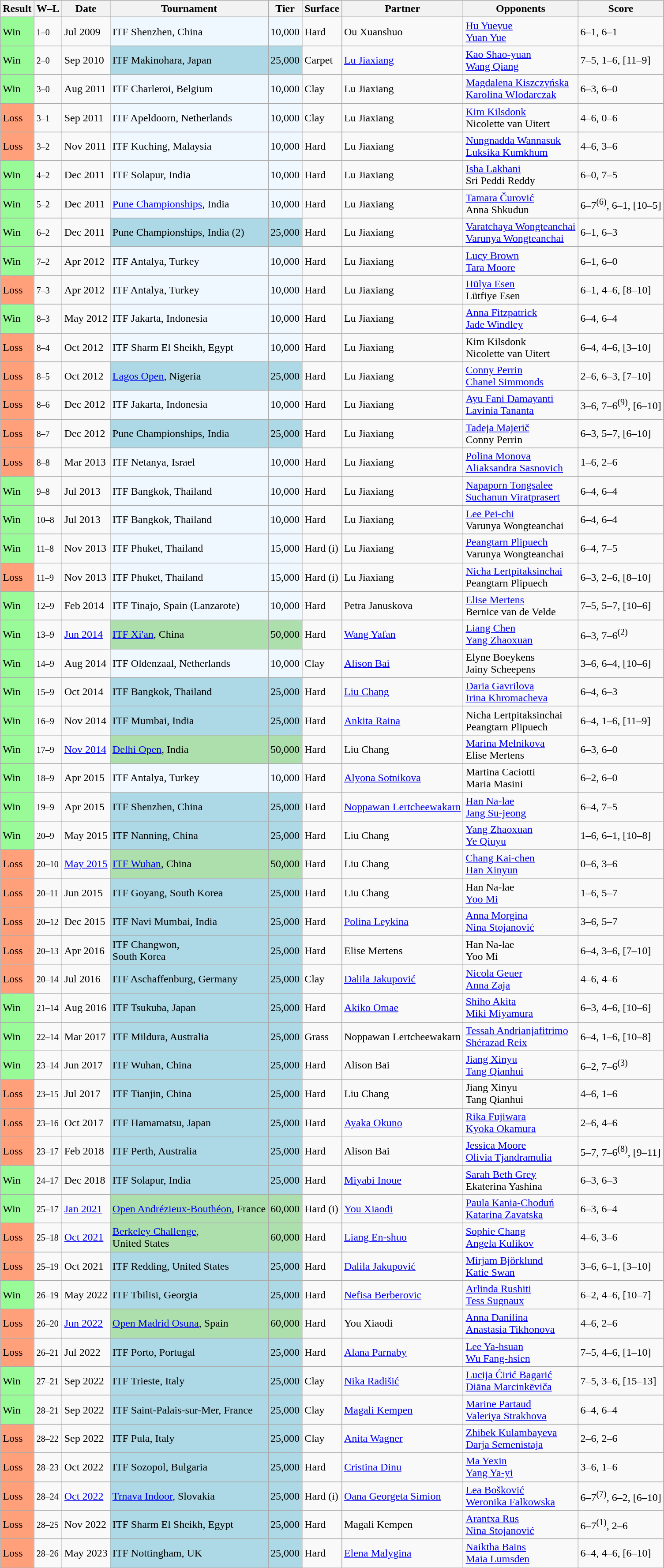<table class="sortable wikitable">
<tr>
<th>Result</th>
<th class="unsortable">W–L</th>
<th>Date</th>
<th>Tournament</th>
<th>Tier</th>
<th>Surface</th>
<th>Partner</th>
<th>Opponents</th>
<th class="unsortable">Score</th>
</tr>
<tr>
<td style="background:#98fb98;">Win</td>
<td><small>1–0</small></td>
<td>Jul 2009</td>
<td style="background:#f0f8ff;">ITF Shenzhen, China</td>
<td style="background:#f0f8ff;">10,000</td>
<td>Hard</td>
<td> Ou Xuanshuo</td>
<td> <a href='#'>Hu Yueyue</a> <br>  <a href='#'>Yuan Yue</a></td>
<td>6–1, 6–1</td>
</tr>
<tr>
<td style="background:#98fb98;">Win</td>
<td><small>2–0</small></td>
<td>Sep 2010</td>
<td style="background:lightblue;">ITF Makinohara, Japan</td>
<td bgcolor=lightblue>25,000</td>
<td>Carpet</td>
<td> <a href='#'>Lu Jiaxiang</a></td>
<td> <a href='#'>Kao Shao-yuan</a> <br>  <a href='#'>Wang Qiang</a></td>
<td>7–5, 1–6, [11–9]</td>
</tr>
<tr>
<td style="background:#98fb98;">Win</td>
<td><small>3–0</small></td>
<td>Aug 2011</td>
<td style="background:#f0f8ff;">ITF Charleroi, Belgium</td>
<td style="background:#f0f8ff;">10,000</td>
<td>Clay</td>
<td> Lu Jiaxiang</td>
<td> <a href='#'>Magdalena Kiszczyńska</a> <br>  <a href='#'>Karolina Wlodarczak</a></td>
<td>6–3, 6–0</td>
</tr>
<tr>
<td style="background:#ffa07a;">Loss</td>
<td><small>3–1</small></td>
<td>Sep 2011</td>
<td style="background:#f0f8ff;">ITF Apeldoorn, Netherlands</td>
<td style="background:#f0f8ff;">10,000</td>
<td>Clay</td>
<td> Lu Jiaxiang</td>
<td> <a href='#'>Kim Kilsdonk</a> <br>  Nicolette van Uitert</td>
<td>4–6, 0–6</td>
</tr>
<tr>
<td style="background:#ffa07a;">Loss</td>
<td><small>3–2</small></td>
<td>Nov 2011</td>
<td style="background:#f0f8ff;">ITF Kuching, Malaysia</td>
<td style="background:#f0f8ff;">10,000</td>
<td>Hard</td>
<td> Lu Jiaxiang</td>
<td> <a href='#'>Nungnadda Wannasuk</a> <br>  <a href='#'>Luksika Kumkhum</a></td>
<td>4–6, 3–6</td>
</tr>
<tr>
<td style="background:#98fb98;">Win</td>
<td><small>4–2</small></td>
<td>Dec 2011</td>
<td style="background:#f0f8ff;">ITF Solapur, India</td>
<td style="background:#f0f8ff;">10,000</td>
<td>Hard</td>
<td> Lu Jiaxiang</td>
<td> <a href='#'>Isha Lakhani</a> <br>  Sri Peddi Reddy</td>
<td>6–0, 7–5</td>
</tr>
<tr>
<td style="background:#98fb98;">Win</td>
<td><small>5–2</small></td>
<td>Dec 2011</td>
<td style="background:#f0f8ff;"><a href='#'>Pune Championships</a>, India</td>
<td style="background:#f0f8ff;">10,000</td>
<td>Hard</td>
<td> Lu Jiaxiang</td>
<td> <a href='#'>Tamara Čurović</a> <br>  Anna Shkudun</td>
<td>6–7<sup>(6)</sup>, 6–1, [10–5]</td>
</tr>
<tr>
<td style="background:#98fb98;">Win</td>
<td><small>6–2</small></td>
<td>Dec 2011</td>
<td style="background:lightblue;">Pune Championships, India (2)</td>
<td style="background:lightblue;">25,000</td>
<td>Hard</td>
<td> Lu Jiaxiang</td>
<td> <a href='#'>Varatchaya Wongteanchai</a> <br>  <a href='#'>Varunya Wongteanchai</a></td>
<td>6–1, 6–3</td>
</tr>
<tr>
<td style="background:#98fb98;">Win</td>
<td><small>7–2</small></td>
<td>Apr 2012</td>
<td style="background:#f0f8ff;">ITF Antalya, Turkey</td>
<td style="background:#f0f8ff;">10,000</td>
<td>Hard</td>
<td> Lu Jiaxiang</td>
<td> <a href='#'>Lucy Brown</a> <br>  <a href='#'>Tara Moore</a></td>
<td>6–1, 6–0</td>
</tr>
<tr>
<td style="background:#ffa07a;">Loss</td>
<td><small>7–3</small></td>
<td>Apr 2012</td>
<td style="background:#f0f8ff;">ITF Antalya, Turkey</td>
<td style="background:#f0f8ff;">10,000</td>
<td>Hard</td>
<td> Lu Jiaxiang</td>
<td> <a href='#'>Hülya Esen</a> <br>  Lütfiye Esen</td>
<td>6–1, 4–6, [8–10]</td>
</tr>
<tr>
<td style="background:#98fb98;">Win</td>
<td><small>8–3</small></td>
<td>May 2012</td>
<td style="background:#f0f8ff;">ITF Jakarta, Indonesia</td>
<td style="background:#f0f8ff;">10,000</td>
<td>Hard</td>
<td> Lu Jiaxiang</td>
<td> <a href='#'>Anna Fitzpatrick</a> <br>  <a href='#'>Jade Windley</a></td>
<td>6–4, 6–4</td>
</tr>
<tr>
<td style="background:#ffa07a;">Loss</td>
<td><small>8–4</small></td>
<td>Oct 2012</td>
<td style="background:#f0f8ff;">ITF Sharm El Sheikh, Egypt</td>
<td style="background:#f0f8ff;">10,000</td>
<td>Hard</td>
<td> Lu Jiaxiang</td>
<td> Kim Kilsdonk <br>  Nicolette van Uitert</td>
<td>6–4, 4–6, [3–10]</td>
</tr>
<tr>
<td style="background:#ffa07a;">Loss</td>
<td><small>8–5</small></td>
<td>Oct 2012</td>
<td style="background:lightblue;"><a href='#'>Lagos Open</a>, Nigeria</td>
<td style="background:lightblue;">25,000</td>
<td>Hard</td>
<td> Lu Jiaxiang</td>
<td> <a href='#'>Conny Perrin</a> <br>  <a href='#'>Chanel Simmonds</a></td>
<td>2–6, 6–3, [7–10]</td>
</tr>
<tr>
<td style="background:#ffa07a;">Loss</td>
<td><small>8–6</small></td>
<td>Dec 2012</td>
<td style="background:#f0f8ff;">ITF Jakarta, Indonesia</td>
<td style="background:#f0f8ff;">10,000</td>
<td>Hard</td>
<td> Lu Jiaxiang</td>
<td> <a href='#'>Ayu Fani Damayanti</a> <br>  <a href='#'>Lavinia Tananta</a></td>
<td>3–6, 7–6<sup>(9)</sup>, [6–10]</td>
</tr>
<tr>
<td style="background:#ffa07a;">Loss</td>
<td><small>8–7</small></td>
<td>Dec 2012</td>
<td style="background:lightblue;">Pune Championships, India</td>
<td style="background:lightblue;">25,000</td>
<td>Hard</td>
<td> Lu Jiaxiang</td>
<td> <a href='#'>Tadeja Majerič</a> <br>  Conny Perrin</td>
<td>6–3, 5–7, [6–10]</td>
</tr>
<tr>
<td style="background:#ffa07a;">Loss</td>
<td><small>8–8</small></td>
<td>Mar 2013</td>
<td style="background:#f0f8ff;">ITF Netanya, Israel</td>
<td style="background:#f0f8ff;">10,000</td>
<td>Hard</td>
<td> Lu Jiaxiang</td>
<td> <a href='#'>Polina Monova</a> <br>  <a href='#'>Aliaksandra Sasnovich</a></td>
<td>1–6, 2–6</td>
</tr>
<tr>
<td style="background:#98fb98;">Win</td>
<td><small>9–8</small></td>
<td>Jul 2013</td>
<td style="background:#f0f8ff;">ITF Bangkok, Thailand</td>
<td style="background:#f0f8ff;">10,000</td>
<td>Hard</td>
<td> Lu Jiaxiang</td>
<td> <a href='#'>Napaporn Tongsalee</a> <br>  <a href='#'>Suchanun Viratprasert</a></td>
<td>6–4, 6–4</td>
</tr>
<tr>
<td style="background:#98fb98;">Win</td>
<td><small>10–8</small></td>
<td>Jul 2013</td>
<td style="background:#f0f8ff;">ITF Bangkok, Thailand</td>
<td style="background:#f0f8ff;">10,000</td>
<td>Hard</td>
<td> Lu Jiaxiang</td>
<td> <a href='#'>Lee Pei-chi</a> <br>  Varunya Wongteanchai</td>
<td>6–4, 6–4</td>
</tr>
<tr>
<td style="background:#98fb98;">Win</td>
<td><small>11–8</small></td>
<td>Nov 2013</td>
<td style="background:#f0f8ff;">ITF Phuket, Thailand</td>
<td style="background:#f0f8ff;">15,000</td>
<td>Hard (i)</td>
<td> Lu Jiaxiang</td>
<td> <a href='#'>Peangtarn Plipuech</a> <br>  Varunya Wongteanchai</td>
<td>6–4, 7–5</td>
</tr>
<tr>
<td style="background:#ffa07a;">Loss</td>
<td><small>11–9</small></td>
<td>Nov 2013</td>
<td style="background:#f0f8ff;">ITF Phuket, Thailand</td>
<td style="background:#f0f8ff;">15,000</td>
<td>Hard (i)</td>
<td> Lu Jiaxiang</td>
<td> <a href='#'>Nicha Lertpitaksinchai</a> <br>  Peangtarn Plipuech</td>
<td>6–3, 2–6, [8–10]</td>
</tr>
<tr>
<td style="background:#98fb98;">Win</td>
<td><small>12–9</small></td>
<td>Feb 2014</td>
<td style="background:#f0f8ff;">ITF Tinajo, Spain (Lanzarote)</td>
<td style="background:#f0f8ff;">10,000</td>
<td>Hard</td>
<td> Petra Januskova</td>
<td> <a href='#'>Elise Mertens</a> <br>  Bernice van de Velde</td>
<td>7–5, 5–7, [10–6]</td>
</tr>
<tr>
<td style="background:#98fb98;">Win</td>
<td><small>13–9</small></td>
<td><a href='#'>Jun 2014</a></td>
<td style="background:#addfad;"><a href='#'>ITF Xi'an</a>, China</td>
<td style="background:#addfad;">50,000</td>
<td>Hard</td>
<td> <a href='#'>Wang Yafan</a></td>
<td> <a href='#'>Liang Chen</a> <br>  <a href='#'>Yang Zhaoxuan</a></td>
<td>6–3, 7–6<sup>(2)</sup></td>
</tr>
<tr>
<td style="background:#98fb98;">Win</td>
<td><small>14–9</small></td>
<td>Aug 2014</td>
<td style="background:#f0f8ff;">ITF Oldenzaal, Netherlands</td>
<td style="background:#f0f8ff;">10,000</td>
<td>Clay</td>
<td> <a href='#'>Alison Bai</a></td>
<td> Elyne Boeykens <br>  Jainy Scheepens</td>
<td>3–6, 6–4, [10–6]</td>
</tr>
<tr>
<td style="background:#98fb98;">Win</td>
<td><small>15–9</small></td>
<td>Oct 2014</td>
<td style="background:lightblue;">ITF Bangkok, Thailand</td>
<td style="background:lightblue;">25,000</td>
<td>Hard</td>
<td> <a href='#'>Liu Chang</a></td>
<td> <a href='#'>Daria Gavrilova</a> <br>  <a href='#'>Irina Khromacheva</a></td>
<td>6–4, 6–3</td>
</tr>
<tr>
<td style="background:#98fb98;">Win</td>
<td><small>16–9</small></td>
<td>Nov 2014</td>
<td style="background:lightblue;">ITF Mumbai, India</td>
<td style="background:lightblue;">25,000</td>
<td>Hard</td>
<td> <a href='#'>Ankita Raina</a></td>
<td> Nicha Lertpitaksinchai <br>  Peangtarn Plipuech</td>
<td>6–4, 1–6, [11–9]</td>
</tr>
<tr>
<td style="background:#98fb98;">Win</td>
<td><small>17–9</small></td>
<td><a href='#'>Nov 2014</a></td>
<td style="background:#addfad;"><a href='#'>Delhi Open</a>, India</td>
<td style="background:#addfad;">50,000</td>
<td>Hard</td>
<td> Liu Chang</td>
<td> <a href='#'>Marina Melnikova</a> <br>  Elise Mertens</td>
<td>6–3, 6–0</td>
</tr>
<tr>
<td style="background:#98fb98;">Win</td>
<td><small>18–9</small></td>
<td>Apr 2015</td>
<td style="background:#f0f8ff;">ITF Antalya, Turkey</td>
<td style="background:#f0f8ff;">10,000</td>
<td>Hard</td>
<td> <a href='#'>Alyona Sotnikova</a></td>
<td> Martina Caciotti <br>  Maria Masini</td>
<td>6–2, 6–0</td>
</tr>
<tr>
<td style="background:#98fb98;">Win</td>
<td><small>19–9</small></td>
<td>Apr 2015</td>
<td style="background:lightblue;">ITF Shenzhen, China</td>
<td style="background:lightblue;">25,000</td>
<td>Hard</td>
<td> <a href='#'>Noppawan Lertcheewakarn</a></td>
<td> <a href='#'>Han Na-lae</a> <br>  <a href='#'>Jang Su-jeong</a></td>
<td>6–4, 7–5</td>
</tr>
<tr>
<td style="background:#98fb98;">Win</td>
<td><small>20–9</small></td>
<td>May 2015</td>
<td style="background:lightblue;">ITF Nanning, China</td>
<td style="background:lightblue;">25,000</td>
<td>Hard</td>
<td> Liu Chang</td>
<td> <a href='#'>Yang Zhaoxuan</a> <br>  <a href='#'>Ye Qiuyu</a></td>
<td>1–6, 6–1, [10–8]</td>
</tr>
<tr>
<td style="background:#ffa07a;">Loss</td>
<td><small>20–10</small></td>
<td><a href='#'>May 2015</a></td>
<td style="background:#addfad;"><a href='#'>ITF Wuhan</a>, China</td>
<td style="background:#addfad;">50,000</td>
<td>Hard</td>
<td> Liu Chang</td>
<td> <a href='#'>Chang Kai-chen</a> <br>  <a href='#'>Han Xinyun</a></td>
<td>0–6, 3–6</td>
</tr>
<tr>
<td style="background:#ffa07a;">Loss</td>
<td><small>20–11</small></td>
<td>Jun 2015</td>
<td style="background:lightblue;">ITF Goyang, South Korea</td>
<td style="background:lightblue;">25,000</td>
<td>Hard</td>
<td> Liu Chang</td>
<td> Han Na-lae <br>  <a href='#'>Yoo Mi</a></td>
<td>1–6, 5–7</td>
</tr>
<tr>
<td style="background:#ffa07a;">Loss</td>
<td><small>20–12</small></td>
<td>Dec 2015</td>
<td style="background:lightblue;">ITF Navi Mumbai, India</td>
<td style="background:lightblue;">25,000</td>
<td>Hard</td>
<td> <a href='#'>Polina Leykina</a></td>
<td> <a href='#'>Anna Morgina</a> <br>  <a href='#'>Nina Stojanović</a></td>
<td>3–6, 5–7</td>
</tr>
<tr>
<td style="background:#ffa07a;">Loss</td>
<td><small>20–13</small></td>
<td>Apr 2016</td>
<td style="background:lightblue;">ITF Changwon, <br>South Korea</td>
<td style="background:lightblue;">25,000</td>
<td>Hard</td>
<td> Elise Mertens</td>
<td> Han Na-lae <br>  Yoo Mi</td>
<td>6–4, 3–6, [7–10]</td>
</tr>
<tr>
<td style="background:#ffa07a;">Loss</td>
<td><small>20–14</small></td>
<td>Jul 2016</td>
<td style="background:lightblue;">ITF Aschaffenburg, Germany</td>
<td style="background:lightblue;">25,000</td>
<td>Clay</td>
<td> <a href='#'>Dalila Jakupović</a></td>
<td> <a href='#'>Nicola Geuer</a> <br>  <a href='#'>Anna Zaja</a></td>
<td>4–6, 4–6</td>
</tr>
<tr>
<td style="background:#98fb98;">Win</td>
<td><small>21–14</small></td>
<td>Aug 2016</td>
<td style="background:lightblue;">ITF Tsukuba, Japan</td>
<td style="background:lightblue;">25,000</td>
<td>Hard</td>
<td> <a href='#'>Akiko Omae</a></td>
<td> <a href='#'>Shiho Akita</a> <br>  <a href='#'>Miki Miyamura</a></td>
<td>6–3, 4–6, [10–6]</td>
</tr>
<tr>
<td style="background:#98fb98;">Win</td>
<td><small>22–14</small></td>
<td>Mar 2017</td>
<td style="background:lightblue;">ITF Mildura, Australia</td>
<td style="background:lightblue;">25,000</td>
<td>Grass</td>
<td> Noppawan Lertcheewakarn</td>
<td> <a href='#'>Tessah Andrianjafitrimo</a> <br>  <a href='#'>Shérazad Reix</a></td>
<td>6–4, 1–6, [10–8]</td>
</tr>
<tr>
<td style="background:#98fb98;">Win</td>
<td><small>23–14</small></td>
<td>Jun 2017</td>
<td style="background:lightblue;">ITF Wuhan, China</td>
<td style="background:lightblue;">25,000</td>
<td>Hard</td>
<td> Alison Bai</td>
<td> <a href='#'>Jiang Xinyu</a> <br>  <a href='#'>Tang Qianhui</a></td>
<td>6–2, 7–6<sup>(3)</sup></td>
</tr>
<tr>
<td style="background:#ffa07a;">Loss</td>
<td><small>23–15</small></td>
<td>Jul 2017</td>
<td style="background:lightblue;">ITF Tianjin, China</td>
<td style="background:lightblue;">25,000</td>
<td>Hard</td>
<td> Liu Chang</td>
<td> Jiang Xinyu <br>  Tang Qianhui</td>
<td>4–6, 1–6</td>
</tr>
<tr>
<td style="background:#ffa07a;">Loss</td>
<td><small>23–16</small></td>
<td>Oct 2017</td>
<td style="background:lightblue;">ITF Hamamatsu, Japan</td>
<td style="background:lightblue;">25,000</td>
<td>Hard</td>
<td> <a href='#'>Ayaka Okuno</a></td>
<td> <a href='#'>Rika Fujiwara</a> <br>  <a href='#'>Kyoka Okamura</a></td>
<td>2–6, 4–6</td>
</tr>
<tr>
<td style="background:#ffa07a;">Loss</td>
<td><small>23–17</small></td>
<td>Feb 2018</td>
<td style="background:lightblue;">ITF Perth, Australia</td>
<td style="background:lightblue;">25,000</td>
<td>Hard</td>
<td> Alison Bai</td>
<td> <a href='#'>Jessica Moore</a> <br>  <a href='#'>Olivia Tjandramulia</a></td>
<td>5–7, 7–6<sup>(8)</sup>, [9–11]</td>
</tr>
<tr>
<td style="background:#98fb98;">Win</td>
<td><small>24–17</small></td>
<td>Dec 2018</td>
<td style="background:lightblue;">ITF Solapur, India</td>
<td style="background:lightblue;">25,000</td>
<td>Hard</td>
<td> <a href='#'>Miyabi Inoue</a></td>
<td> <a href='#'>Sarah Beth Grey</a> <br>  Ekaterina Yashina</td>
<td>6–3, 6–3</td>
</tr>
<tr>
<td style="background:#98fb98;">Win</td>
<td><small>25–17</small></td>
<td><a href='#'>Jan 2021</a></td>
<td bgcolor=addfad><a href='#'>Open Andrézieux-Bouthéon</a>, France</td>
<td bgcolor=addfad>60,000</td>
<td>Hard (i)</td>
<td> <a href='#'>You Xiaodi</a></td>
<td> <a href='#'>Paula Kania-Choduń</a> <br>  <a href='#'>Katarina Zavatska</a></td>
<td>6–3, 6–4</td>
</tr>
<tr>
<td bgcolor=ffa07a>Loss</td>
<td><small>25–18</small></td>
<td><a href='#'>Oct 2021</a></td>
<td bgcolor=addfad><a href='#'>Berkeley Challenge</a>, <br>United States</td>
<td bgcolor=addfad>60,000</td>
<td>Hard</td>
<td> <a href='#'>Liang En-shuo</a></td>
<td> <a href='#'>Sophie Chang</a> <br>  <a href='#'>Angela Kulikov</a></td>
<td>4–6, 3–6</td>
</tr>
<tr>
<td bgcolor=ffa07a>Loss</td>
<td><small>25–19</small></td>
<td>Oct 2021</td>
<td style="background:lightblue;">ITF Redding, United States</td>
<td style="background:lightblue;">25,000</td>
<td>Hard</td>
<td> <a href='#'>Dalila Jakupović</a></td>
<td> <a href='#'>Mirjam Björklund</a> <br>  <a href='#'>Katie Swan</a></td>
<td>3–6, 6–1, [3–10]</td>
</tr>
<tr>
<td style="background:#98fb98;">Win</td>
<td><small>26–19</small></td>
<td>May 2022</td>
<td style="background:lightblue;">ITF Tbilisi, Georgia</td>
<td style="background:lightblue;">25,000</td>
<td>Hard</td>
<td> <a href='#'>Nefisa Berberovic</a></td>
<td> <a href='#'>Arlinda Rushiti</a> <br>  <a href='#'>Tess Sugnaux</a></td>
<td>6–2, 4–6, [10–7]</td>
</tr>
<tr>
<td bgcolor=ffa07a>Loss</td>
<td><small>26–20</small></td>
<td><a href='#'>Jun 2022</a></td>
<td bgcolor=addfad><a href='#'>Open Madrid Osuna</a>, Spain</td>
<td bgcolor=addfad>60,000</td>
<td>Hard</td>
<td> You Xiaodi</td>
<td> <a href='#'>Anna Danilina</a> <br>  <a href='#'>Anastasia Tikhonova</a></td>
<td>4–6, 2–6</td>
</tr>
<tr>
<td bgcolor=ffa07a>Loss</td>
<td><small>26–21</small></td>
<td>Jul 2022</td>
<td style="background:lightblue;">ITF Porto, Portugal</td>
<td style="background:lightblue;">25,000</td>
<td>Hard</td>
<td> <a href='#'>Alana Parnaby</a></td>
<td> <a href='#'>Lee Ya-hsuan</a> <br>  <a href='#'>Wu Fang-hsien</a></td>
<td>7–5, 4–6, [1–10]</td>
</tr>
<tr>
<td bgcolor=98FB98>Win</td>
<td><small>27–21</small></td>
<td>Sep 2022</td>
<td style="background:lightblue;">ITF Trieste, Italy</td>
<td style="background:lightblue;">25,000</td>
<td>Clay</td>
<td> <a href='#'>Nika Radišić</a></td>
<td> <a href='#'>Lucija Ćirić Bagarić</a> <br>  <a href='#'>Diāna Marcinkēviča</a></td>
<td>7–5, 3–6, [15–13]</td>
</tr>
<tr>
<td bgcolor=98FB98>Win</td>
<td><small>28–21</small></td>
<td>Sep 2022</td>
<td style="background:lightblue;">ITF Saint-Palais-sur-Mer, France</td>
<td style="background:lightblue;">25,000</td>
<td>Clay</td>
<td> <a href='#'>Magali Kempen</a></td>
<td> <a href='#'>Marine Partaud</a> <br>  <a href='#'>Valeriya Strakhova</a></td>
<td>6–4, 6–4</td>
</tr>
<tr>
<td bgcolor=ffa07a>Loss</td>
<td><small>28–22</small></td>
<td>Sep 2022</td>
<td style="background:lightblue;">ITF Pula, Italy</td>
<td style="background:lightblue;">25,000</td>
<td>Clay</td>
<td> <a href='#'>Anita Wagner</a></td>
<td> <a href='#'>Zhibek Kulambayeva</a> <br>  <a href='#'>Darja Semenistaja</a></td>
<td>2–6, 2–6</td>
</tr>
<tr>
<td bgcolor=ffa07a>Loss</td>
<td><small>28–23</small></td>
<td>Oct 2022</td>
<td style="background:lightblue;">ITF Sozopol, Bulgaria</td>
<td style="background:lightblue;">25,000</td>
<td>Hard</td>
<td> <a href='#'>Cristina Dinu</a></td>
<td> <a href='#'>Ma Yexin</a> <br>  <a href='#'>Yang Ya-yi</a></td>
<td>3–6, 1–6</td>
</tr>
<tr>
<td bgcolor=ffa07a>Loss</td>
<td><small>28–24</small></td>
<td><a href='#'>Oct 2022</a></td>
<td style="background:lightblue;"><a href='#'>Trnava Indoor</a>, Slovakia</td>
<td style="background:lightblue;">25,000</td>
<td>Hard (i)</td>
<td> <a href='#'>Oana Georgeta Simion</a></td>
<td> <a href='#'>Lea Bošković</a> <br>  <a href='#'>Weronika Falkowska</a></td>
<td>6–7<sup>(7)</sup>, 6–2, [6–10]</td>
</tr>
<tr>
<td bgcolor=ffa07a>Loss</td>
<td><small>28–25</small></td>
<td>Nov 2022</td>
<td style="background:lightblue;">ITF Sharm El Sheikh, Egypt</td>
<td style="background:lightblue;">25,000</td>
<td>Hard</td>
<td> Magali Kempen</td>
<td> <a href='#'>Arantxa Rus</a> <br>  <a href='#'>Nina Stojanović</a></td>
<td>6–7<sup>(1)</sup>, 2–6</td>
</tr>
<tr>
<td bgcolor=ffa07a>Loss</td>
<td><small>28–26</small></td>
<td>May 2023</td>
<td style="background:lightblue;">ITF Nottingham, UK</td>
<td style="background:lightblue;">25,000</td>
<td>Hard</td>
<td> <a href='#'>Elena Malygina</a></td>
<td> <a href='#'>Naiktha Bains</a> <br>  <a href='#'>Maia Lumsden</a></td>
<td>6–4, 4–6, [6–10]</td>
</tr>
</table>
